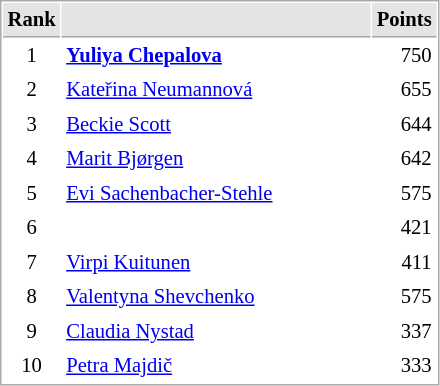<table cellspacing="1" cellpadding="3" style="border:1px solid #AAAAAA;font-size:86%">
<tr style="background-color: #E4E4E4;">
<th style="border-bottom:1px solid #AAAAAA" width=10>Rank</th>
<th style="border-bottom:1px solid #AAAAAA" width=200></th>
<th style="border-bottom:1px solid #AAAAAA" width=20 align=right>Points</th>
</tr>
<tr>
<td align="center">1</td>
<td> <strong><a href='#'>Yuliya Chepalova</a></strong></td>
<td align="right">750</td>
</tr>
<tr>
<td align="center">2</td>
<td> <a href='#'>Kateřina Neumannová</a></td>
<td align="right">655</td>
</tr>
<tr>
<td align="center">3</td>
<td> <a href='#'>Beckie Scott</a></td>
<td align="right">644</td>
</tr>
<tr>
<td align="center">4</td>
<td> <a href='#'>Marit Bjørgen</a></td>
<td align="right">642</td>
</tr>
<tr>
<td align="center">5</td>
<td> <a href='#'>Evi Sachenbacher-Stehle</a></td>
<td align="right">575</td>
</tr>
<tr>
<td align="center">6</td>
<td></td>
<td align="right">421</td>
</tr>
<tr>
<td align="center">7</td>
<td> <a href='#'>Virpi Kuitunen</a></td>
<td align="right">411</td>
</tr>
<tr>
<td align="center">8</td>
<td> <a href='#'>Valentyna Shevchenko</a></td>
<td align="right">575</td>
</tr>
<tr>
<td align="center">9</td>
<td> <a href='#'>Claudia Nystad</a></td>
<td align="right">337</td>
</tr>
<tr>
<td align="center">10</td>
<td> <a href='#'>Petra Majdič</a></td>
<td align="right">333</td>
</tr>
</table>
